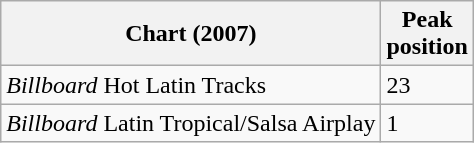<table class="wikitable">
<tr>
<th>Chart (2007) </th>
<th>Peak<br>position</th>
</tr>
<tr>
<td><em>Billboard</em> Hot Latin Tracks</td>
<td>23</td>
</tr>
<tr>
<td><em>Billboard</em> Latin Tropical/Salsa Airplay</td>
<td>1</td>
</tr>
</table>
